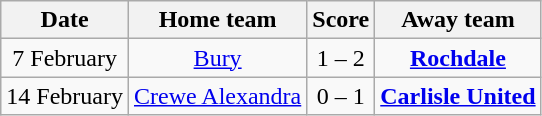<table class="wikitable" style="text-align: center">
<tr>
<th>Date</th>
<th>Home team</th>
<th>Score</th>
<th>Away team</th>
</tr>
<tr>
<td>7 February</td>
<td><a href='#'>Bury</a></td>
<td>1 – 2</td>
<td><strong><a href='#'>Rochdale</a></strong></td>
</tr>
<tr>
<td>14 February</td>
<td><a href='#'>Crewe Alexandra</a></td>
<td>0 – 1</td>
<td><strong><a href='#'>Carlisle United</a></strong></td>
</tr>
</table>
